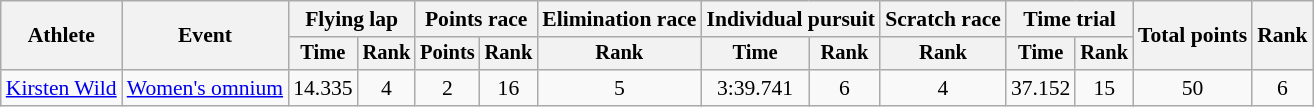<table class="wikitable" style="font-size:90%">
<tr>
<th rowspan="2">Athlete</th>
<th rowspan="2">Event</th>
<th colspan=2>Flying lap</th>
<th colspan=2>Points race</th>
<th>Elimination race</th>
<th colspan=2>Individual pursuit</th>
<th>Scratch race</th>
<th colspan=2>Time trial</th>
<th rowspan=2>Total points</th>
<th rowspan=2>Rank</th>
</tr>
<tr style="font-size:95%">
<th>Time</th>
<th>Rank</th>
<th>Points</th>
<th>Rank</th>
<th>Rank</th>
<th>Time</th>
<th>Rank</th>
<th>Rank</th>
<th>Time</th>
<th>Rank</th>
</tr>
<tr align=center>
<td align=left><a href='#'>Kirsten Wild</a></td>
<td align=left><a href='#'>Women's omnium</a></td>
<td>14.335</td>
<td>4</td>
<td>2</td>
<td>16</td>
<td>5</td>
<td>3:39.741</td>
<td>6</td>
<td>4</td>
<td>37.152</td>
<td>15</td>
<td>50</td>
<td>6</td>
</tr>
</table>
